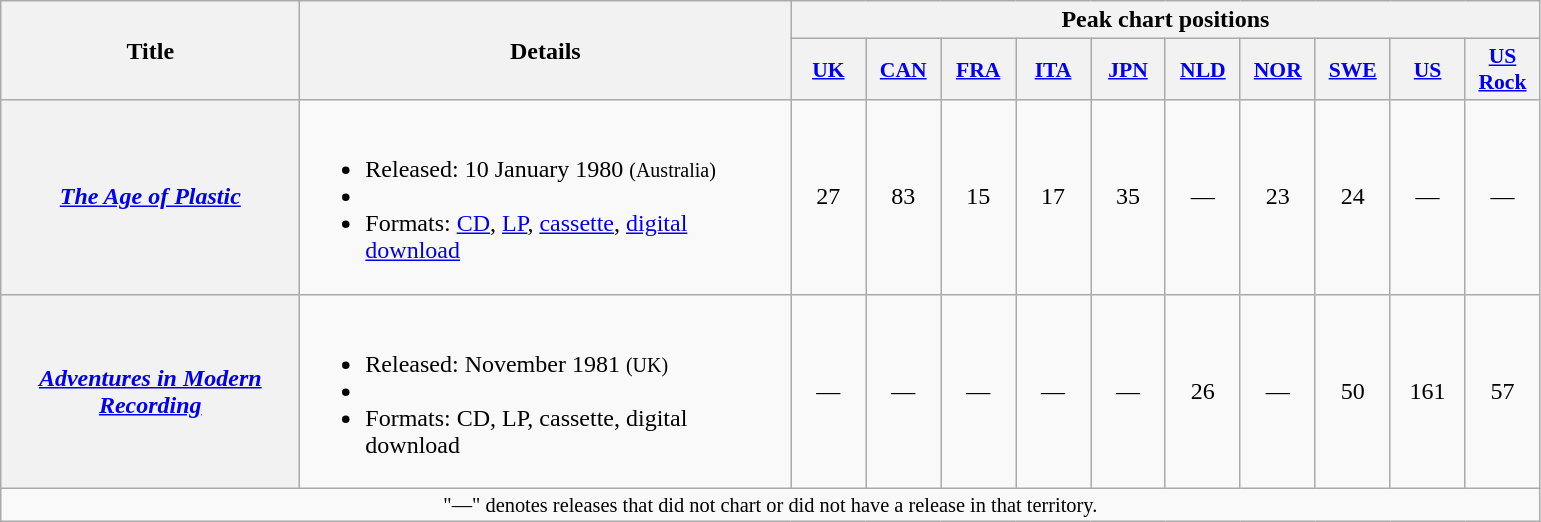<table class="wikitable plainrowheaders">
<tr>
<th scope="col" rowspan="2" style="width:12em;">Title</th>
<th scope="col" rowspan="2" style="width:20em;">Details</th>
<th scope="col" colspan="10">Peak chart positions</th>
</tr>
<tr>
<th scope="col" style="width:3em;font-size:90%"><a href='#'>UK</a><br></th>
<th scope="col" style="width:3em;font-size:90%;"><a href='#'>CAN</a><br></th>
<th scope="col" style="width:3em;font-size:90%"><a href='#'>FRA</a><br></th>
<th scope="col" style="width:3em;font-size:90%"><a href='#'>ITA</a><br></th>
<th scope="col" style="width:3em;font-size:90%"><a href='#'>JPN</a><br></th>
<th scope="col" style="width:3em;font-size:90%"><a href='#'>NLD</a><br></th>
<th scope="col" style="width:3em;font-size:90%"><a href='#'>NOR</a><br></th>
<th scope="col" style="width:3em;font-size:90%"><a href='#'>SWE</a><br></th>
<th scope="col" style="width:3em;font-size:90%"><a href='#'>US</a><br></th>
<th scope="col" style="width:3em;font-size:90%"><a href='#'>US<br>Rock</a><br></th>
</tr>
<tr>
<th scope="row" align="left"><em><a href='#'>The Age of Plastic</a></em></th>
<td><br><ul><li>Released: 10 January 1980 <small>(Australia)</small></li><li></li><li>Formats: <a href='#'>CD</a>, <a href='#'>LP</a>, <a href='#'>cassette</a>, <a href='#'>digital download</a></li></ul></td>
<td style="text-align:center;">27 </td>
<td style="text-align:center;">83 </td>
<td style="text-align:center;">15 </td>
<td style="text-align:center;">17 </td>
<td style="text-align:center;">35<br> </td>
<td style="text-align:center;">— </td>
<td style="text-align:center;">23 </td>
<td style="text-align:center;">24 </td>
<td style="text-align:center;">— </td>
<td style="text-align:center;">— </td>
</tr>
<tr>
<th scope="row"><em><a href='#'>Adventures in Modern Recording</a></em></th>
<td><br><ul><li>Released: November 1981 <small>(UK)</small></li><li></li><li>Formats: CD, LP, cassette, digital download</li></ul></td>
<td style="text-align:center;">— </td>
<td style="text-align:center;">— </td>
<td style="text-align:center;">— </td>
<td style="text-align:center;">— </td>
<td style="text-align:center;">— </td>
<td style="text-align:center;">26 </td>
<td style="text-align:center;">— </td>
<td style="text-align:center;">50 </td>
<td style="text-align:center;">161 </td>
<td style="text-align:center;">57<br> </td>
</tr>
<tr>
<td colspan="14" style="text-align:center; font-size:85%">"—" denotes releases that did not chart or did not have a release in that territory.</td>
</tr>
</table>
